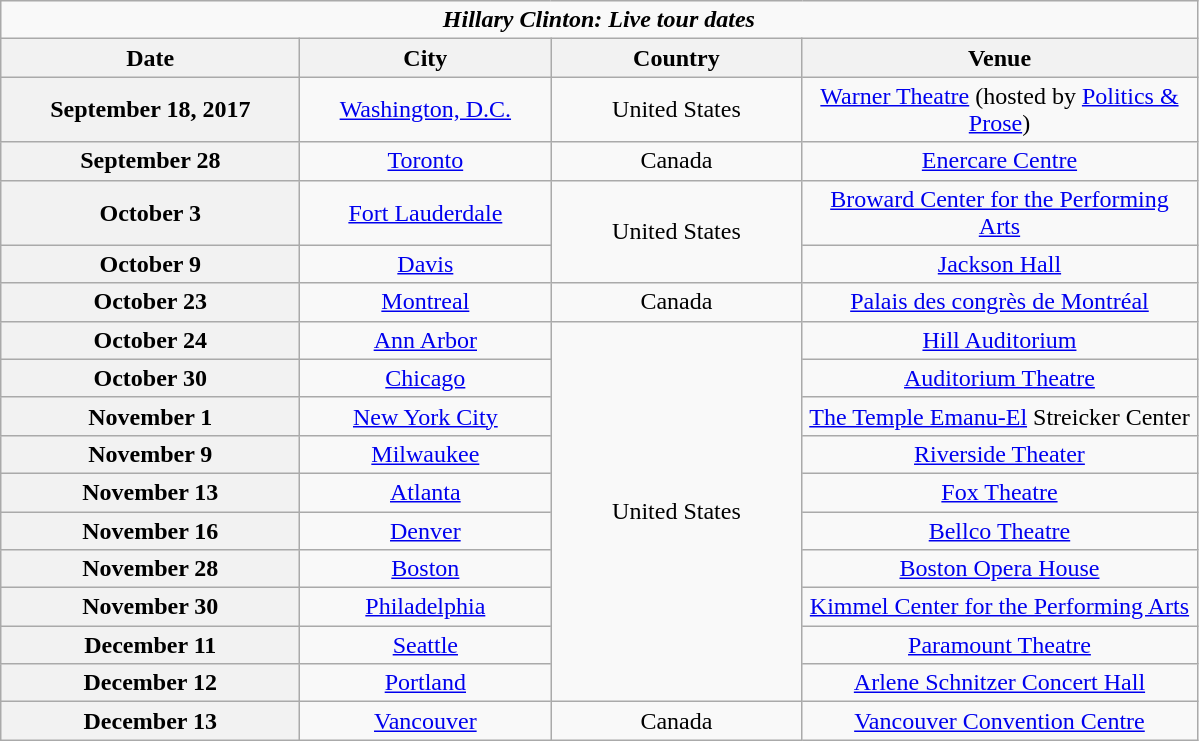<table class="wikitable plainrowheaders" style="text-align:center;">
<tr>
<td colspan=5><strong><em>Hillary Clinton: Live<em> tour dates<strong></td>
</tr>
<tr>
<th scope="col" style="width:12em;">Date</th>
<th scope="col" style="width:10em;">City</th>
<th scope="col" style="width:10em;">Country</th>
<th scope="col" style="width:16em;">Venue</th>
</tr>
<tr>
<th scope="row" style="text-align:center">September 18, 2017</th>
<td><a href='#'>Washington, D.C.</a></td>
<td>United States</td>
<td><a href='#'>Warner Theatre</a> (hosted by <a href='#'>Politics & Prose</a>)</td>
</tr>
<tr>
<th scope="row" style="text-align:center">September 28</th>
<td><a href='#'>Toronto</a></td>
<td>Canada</td>
<td><a href='#'>Enercare Centre</a></td>
</tr>
<tr>
<th scope="row" style="text-align:center">October 3</th>
<td><a href='#'>Fort Lauderdale</a></td>
<td rowspan=2>United States</td>
<td><a href='#'>Broward Center for the Performing Arts</a></td>
</tr>
<tr>
<th scope="row" style="text-align:center">October 9</th>
<td><a href='#'>Davis</a></td>
<td><a href='#'>Jackson Hall</a></td>
</tr>
<tr>
<th scope="row" style="text-align:center">October 23</th>
<td><a href='#'>Montreal</a></td>
<td>Canada</td>
<td><a href='#'>Palais des congrès de Montréal</a></td>
</tr>
<tr>
<th scope="row" style="text-align:center">October 24</th>
<td><a href='#'>Ann Arbor</a></td>
<td rowspan=10>United States</td>
<td><a href='#'>Hill Auditorium</a></td>
</tr>
<tr>
<th scope="row" style="text-align:center">October 30</th>
<td><a href='#'>Chicago</a></td>
<td><a href='#'>Auditorium Theatre</a></td>
</tr>
<tr>
<th scope="row" style="text-align:center">November 1</th>
<td><a href='#'>New York City</a></td>
<td><a href='#'>The Temple Emanu-El</a> Streicker Center</td>
</tr>
<tr>
<th scope="row" style="text-align:center">November 9</th>
<td><a href='#'>Milwaukee</a></td>
<td><a href='#'>Riverside Theater</a></td>
</tr>
<tr>
<th scope="row" style="text-align:center">November 13</th>
<td><a href='#'>Atlanta</a></td>
<td><a href='#'>Fox Theatre</a></td>
</tr>
<tr>
<th scope="row" style="text-align:center">November 16</th>
<td><a href='#'>Denver</a></td>
<td><a href='#'>Bellco Theatre</a></td>
</tr>
<tr>
<th scope="row" style="text-align:center">November 28</th>
<td><a href='#'>Boston</a></td>
<td><a href='#'>Boston Opera House</a></td>
</tr>
<tr>
<th scope="row" style="text-align:center">November 30</th>
<td><a href='#'>Philadelphia</a></td>
<td><a href='#'>Kimmel Center for the Performing Arts</a></td>
</tr>
<tr>
<th scope="row" style="text-align:center">December 11</th>
<td><a href='#'>Seattle</a></td>
<td><a href='#'>Paramount Theatre</a></td>
</tr>
<tr>
<th scope="row" style="text-align:center">December 12</th>
<td><a href='#'>Portland</a></td>
<td><a href='#'>Arlene Schnitzer Concert Hall</a></td>
</tr>
<tr>
<th scope="row" style="text-align:center">December 13</th>
<td><a href='#'>Vancouver</a></td>
<td>Canada</td>
<td><a href='#'>Vancouver Convention Centre</a></td>
</tr>
</table>
